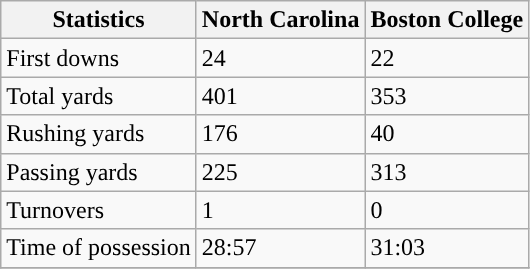<table class="wikitable">
<tr>
<th>Statistics</th>
<th>North Carolina</th>
<th>Boston College</th>
</tr>
<tr>
<td>First downs</td>
<td>24</td>
<td>22</td>
</tr>
<tr>
<td>Total yards</td>
<td>401</td>
<td>353</td>
</tr>
<tr>
<td>Rushing yards</td>
<td>176</td>
<td>40</td>
</tr>
<tr>
<td>Passing yards</td>
<td>225</td>
<td>313</td>
</tr>
<tr>
<td>Turnovers</td>
<td>1</td>
<td>0</td>
</tr>
<tr>
<td>Time of possession</td>
<td>28:57</td>
<td>31:03</td>
</tr>
<tr>
</tr>
</table>
